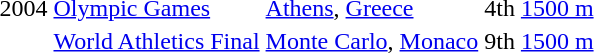<table>
<tr>
</tr>
<tr>
<td>2004</td>
<td><a href='#'>Olympic Games</a></td>
<td><a href='#'>Athens</a>, <a href='#'>Greece</a></td>
<td>4th</td>
<td><a href='#'>1500 m</a></td>
</tr>
<tr>
<td></td>
<td><a href='#'>World Athletics Final</a></td>
<td><a href='#'>Monte Carlo</a>, <a href='#'>Monaco</a></td>
<td>9th</td>
<td><a href='#'>1500 m</a></td>
</tr>
</table>
